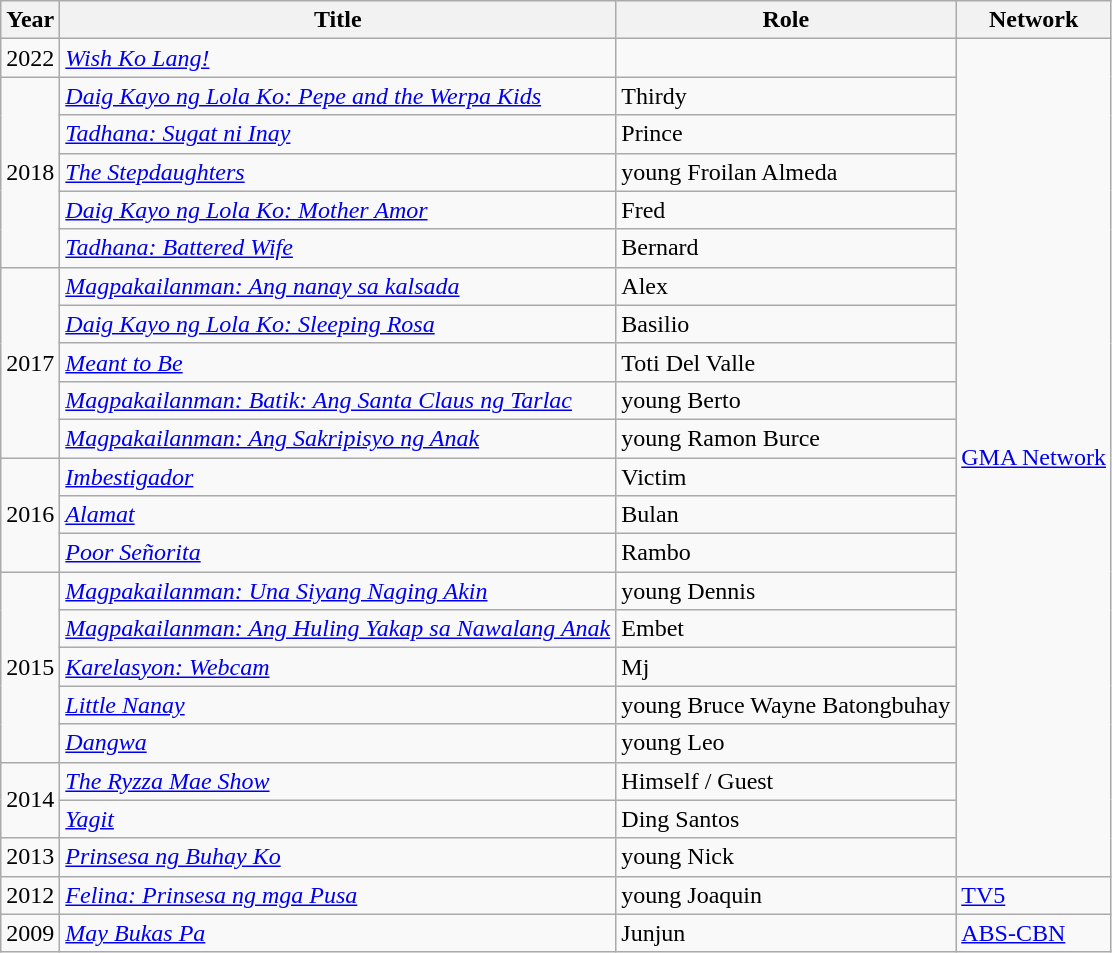<table class="wikitable">
<tr>
<th><strong>Year</strong></th>
<th><strong>Title</strong></th>
<th><strong>Role</strong></th>
<th><strong>Network</strong></th>
</tr>
<tr>
<td>2022</td>
<td><em><a href='#'>Wish Ko Lang!</a></em></td>
<td></td>
<td rowspan="22"><a href='#'>GMA Network</a></td>
</tr>
<tr>
<td rowspan="5">2018</td>
<td><a href='#'><em>Daig Kayo ng Lola Ko: Pepe and the Werpa Kids</em></a></td>
<td>Thirdy</td>
</tr>
<tr>
<td><a href='#'><em>Tadhana: Sugat ni Inay</em></a></td>
<td>Prince</td>
</tr>
<tr>
<td><em><a href='#'>The Stepdaughters</a></em></td>
<td>young Froilan Almeda</td>
</tr>
<tr>
<td><a href='#'><em>Daig Kayo ng Lola Ko: Mother Amor</em></a></td>
<td>Fred</td>
</tr>
<tr>
<td><a href='#'><em>Tadhana: Battered Wife</em></a></td>
<td>Bernard</td>
</tr>
<tr>
<td rowspan="5">2017</td>
<td><a href='#'><em>Magpakailanman: Ang nanay sa kalsada</em></a></td>
<td>Alex</td>
</tr>
<tr>
<td><a href='#'><em>Daig Kayo ng Lola Ko: Sleeping Rosa</em></a></td>
<td>Basilio</td>
</tr>
<tr>
<td><a href='#'><em>Meant to Be</em></a></td>
<td>Toti Del Valle</td>
</tr>
<tr>
<td><a href='#'><em>Magpakailanman: Batik: Ang Santa Claus ng Tarlac</em></a></td>
<td>young Berto</td>
</tr>
<tr>
<td><a href='#'><em>Magpakailanman: Ang Sakripisyo ng Anak</em></a></td>
<td>young Ramon Burce</td>
</tr>
<tr>
<td rowspan="3">2016</td>
<td><em><a href='#'>Imbestigador</a></em></td>
<td>Victim</td>
</tr>
<tr>
<td><em><a href='#'>Alamat</a></em></td>
<td>Bulan</td>
</tr>
<tr>
<td><em><a href='#'>Poor Señorita</a></em></td>
<td>Rambo</td>
</tr>
<tr>
<td rowspan="5">2015</td>
<td><a href='#'><em>Magpakailanman: Una Siyang Naging Akin</em></a></td>
<td>young Dennis</td>
</tr>
<tr>
<td><a href='#'><em>Magpakailanman: Ang Huling Yakap sa Nawalang Anak</em></a></td>
<td>Embet</td>
</tr>
<tr>
<td><em><a href='#'>Karelasyon: Webcam</a></em></td>
<td>Mj</td>
</tr>
<tr>
<td><em><a href='#'>Little Nanay</a></em></td>
<td>young Bruce Wayne Batongbuhay</td>
</tr>
<tr>
<td><em><a href='#'>Dangwa</a></em></td>
<td>young Leo</td>
</tr>
<tr>
<td rowspan="2">2014</td>
<td><em><a href='#'>The Ryzza Mae Show</a></em></td>
<td>Himself / Guest</td>
</tr>
<tr>
<td><em><a href='#'>Yagit</a></em></td>
<td>Ding Santos</td>
</tr>
<tr>
<td>2013</td>
<td><em><a href='#'>Prinsesa ng Buhay Ko</a></em></td>
<td>young Nick</td>
</tr>
<tr>
<td>2012</td>
<td><em><a href='#'>Felina: Prinsesa ng mga Pusa</a></em></td>
<td>young Joaquin</td>
<td><a href='#'>TV5</a></td>
</tr>
<tr>
<td>2009</td>
<td><em><a href='#'>May Bukas Pa</a></em></td>
<td>Junjun</td>
<td><a href='#'>ABS-CBN</a></td>
</tr>
</table>
